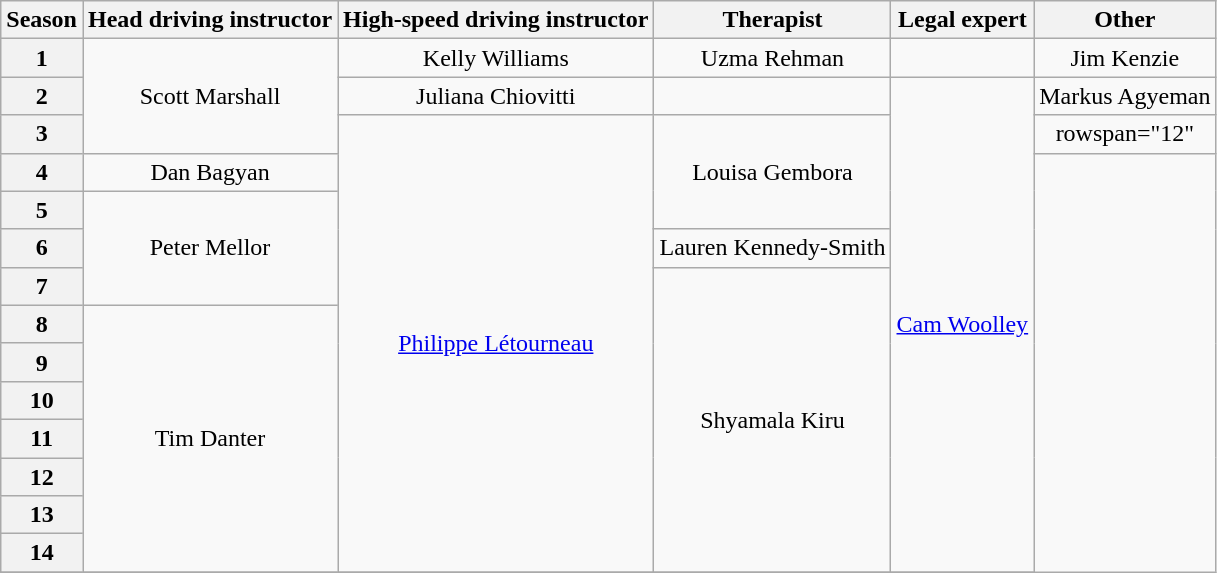<table class="wikitable" style="text-align: center">
<tr>
<th>Season</th>
<th>Head driving instructor</th>
<th>High-speed driving instructor</th>
<th>Therapist</th>
<th>Legal expert</th>
<th>Other</th>
</tr>
<tr>
<th scope="row">1</th>
<td rowspan="3">Scott Marshall</td>
<td>Kelly Williams</td>
<td>Uzma Rehman</td>
<td></td>
<td>Jim Kenzie</td>
</tr>
<tr>
<th scope="row">2</th>
<td>Juliana Chiovitti</td>
<td></td>
<td rowspan="13"><a href='#'>Cam Woolley</a></td>
<td>Markus Agyeman</td>
</tr>
<tr>
<th scope="row">3</th>
<td rowspan="12"><a href='#'>Philippe Létourneau</a></td>
<td rowspan="3">Louisa Gembora</td>
<td>rowspan="12" </td>
</tr>
<tr>
<th scope="row">4</th>
<td>Dan Bagyan</td>
</tr>
<tr>
<th scope="row">5</th>
<td rowspan="3">Peter Mellor</td>
</tr>
<tr>
<th scope="row">6</th>
<td>Lauren Kennedy-Smith</td>
</tr>
<tr>
<th scope="row">7</th>
<td rowspan="8">Shyamala Kiru</td>
</tr>
<tr>
<th scope="row">8</th>
<td rowspan="7">Tim Danter</td>
</tr>
<tr>
<th scope="row">9</th>
</tr>
<tr>
<th scope="row">10</th>
</tr>
<tr>
<th scope="row">11</th>
</tr>
<tr>
<th scope="row">12</th>
</tr>
<tr>
<th scope="row">13</th>
</tr>
<tr>
<th scope="row">14</th>
</tr>
<tr>
</tr>
</table>
